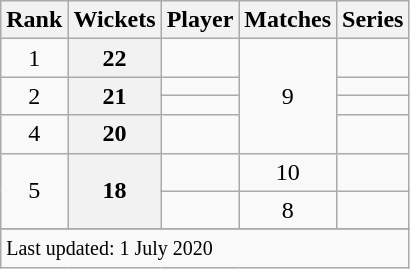<table class="wikitable plainrowheaders sortable">
<tr>
<th scope=col>Rank</th>
<th scope=col>Wickets</th>
<th scope=col>Player</th>
<th scope=col>Matches</th>
<th scope=col>Series</th>
</tr>
<tr>
<td align=center>1</td>
<th scope=row style=text-align:center;>22</th>
<td></td>
<td align=center rowspan=4>9</td>
<td></td>
</tr>
<tr>
<td align=center rowspan=2>2</td>
<th scope=row style=text-align:center; rowspan=2>21</th>
<td></td>
<td></td>
</tr>
<tr>
<td></td>
<td></td>
</tr>
<tr>
<td align=center>4</td>
<th scope=row style=text-align:center;>20</th>
<td></td>
<td></td>
</tr>
<tr>
<td align=center rowspan=2>5</td>
<th scope=row style=text-align:center; rowspan=2>18</th>
<td></td>
<td align=center>10</td>
<td></td>
</tr>
<tr>
<td></td>
<td align=center>8</td>
<td></td>
</tr>
<tr>
</tr>
<tr class=sortbottom>
<td colspan=5><small>Last updated: 1 July 2020</small></td>
</tr>
</table>
